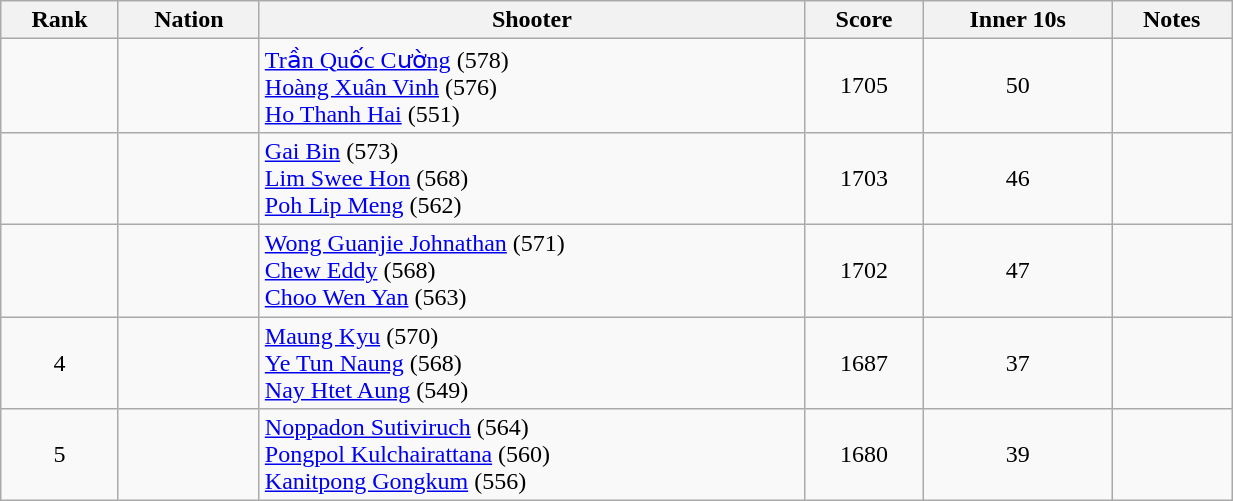<table class="wikitable sortable" style="text-align:center" width=65%>
<tr>
<th>Rank</th>
<th>Nation</th>
<th>Shooter</th>
<th>Score</th>
<th>Inner 10s</th>
<th>Notes</th>
</tr>
<tr>
<td></td>
<td align=left></td>
<td align=left><a href='#'>Trần Quốc Cường</a> (578) <br><a href='#'>Hoàng Xuân Vinh</a> (576) <br><a href='#'>Ho Thanh Hai</a> (551)</td>
<td>1705</td>
<td>50</td>
<td></td>
</tr>
<tr>
<td></td>
<td align=left></td>
<td align=left><a href='#'>Gai Bin</a> (573) <br><a href='#'>Lim Swee Hon</a> (568) <br><a href='#'>Poh Lip Meng</a> (562)</td>
<td>1703</td>
<td>46</td>
<td></td>
</tr>
<tr>
<td></td>
<td align=left></td>
<td align=left><a href='#'>Wong Guanjie Johnathan</a> (571) <br><a href='#'>Chew Eddy</a> (568) <br><a href='#'>Choo Wen Yan</a> (563)</td>
<td>1702</td>
<td>47</td>
<td></td>
</tr>
<tr>
<td>4</td>
<td align=left></td>
<td align=left><a href='#'>Maung Kyu</a> (570) <br><a href='#'>Ye Tun Naung</a> (568) <br><a href='#'>Nay Htet Aung</a> (549)</td>
<td>1687</td>
<td>37</td>
<td></td>
</tr>
<tr>
<td>5</td>
<td align=left></td>
<td align=left><a href='#'>Noppadon Sutiviruch</a> (564) <br><a href='#'>Pongpol Kulchairattana</a> (560) <br><a href='#'>Kanitpong Gongkum</a> (556)</td>
<td>1680</td>
<td>39</td>
<td></td>
</tr>
</table>
